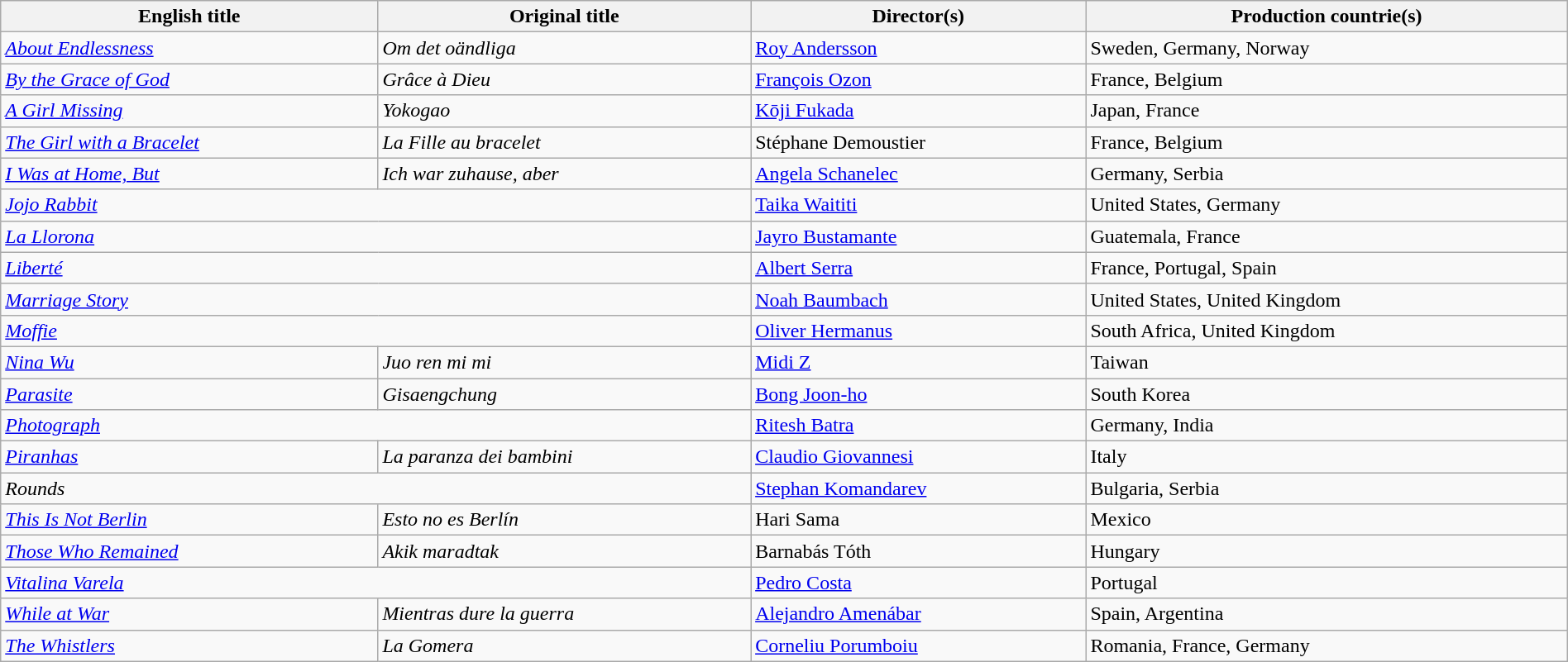<table class="sortable wikitable" style="width:100%; margin-bottom:4px" cellpadding="5">
<tr>
<th scope="col">English title</th>
<th scope="col">Original title</th>
<th scope="col">Director(s)</th>
<th scope="col">Production countrie(s)</th>
</tr>
<tr>
<td><em><a href='#'>About Endlessness</a></em></td>
<td><em>Om det oändliga</em></td>
<td><a href='#'>Roy Andersson</a></td>
<td>Sweden, Germany, Norway</td>
</tr>
<tr>
<td><em><a href='#'>By the Grace of God</a></em></td>
<td><em>Grâce à Dieu</em></td>
<td><a href='#'>François Ozon</a></td>
<td>France, Belgium</td>
</tr>
<tr>
<td><em><a href='#'>A Girl Missing</a></em></td>
<td><em>Yokogao</em></td>
<td><a href='#'>Kōji Fukada</a></td>
<td>Japan, France</td>
</tr>
<tr>
<td><em><a href='#'>The Girl with a Bracelet</a></em></td>
<td><em>La Fille au bracelet</em></td>
<td>Stéphane Demoustier</td>
<td>France, Belgium</td>
</tr>
<tr>
<td><em><a href='#'>I Was at Home, But</a></em></td>
<td><em>Ich war zuhause, aber</em></td>
<td><a href='#'>Angela Schanelec</a></td>
<td>Germany, Serbia</td>
</tr>
<tr>
<td colspan="2"><em><a href='#'>Jojo Rabbit</a></em></td>
<td><a href='#'>Taika Waititi</a></td>
<td>United States, Germany</td>
</tr>
<tr>
<td colspan="2"><em><a href='#'>La Llorona</a></em></td>
<td><a href='#'>Jayro Bustamante</a></td>
<td>Guatemala, France</td>
</tr>
<tr>
<td colspan="2"><em><a href='#'>Liberté</a></em></td>
<td><a href='#'>Albert Serra</a></td>
<td>France, Portugal, Spain</td>
</tr>
<tr>
<td colspan="2"><em><a href='#'>Marriage Story</a></em></td>
<td><a href='#'>Noah Baumbach</a></td>
<td>United States, United Kingdom</td>
</tr>
<tr>
<td colspan="2"><em><a href='#'>Moffie</a></em></td>
<td><a href='#'>Oliver Hermanus</a></td>
<td>South Africa, United Kingdom</td>
</tr>
<tr>
<td><em><a href='#'>Nina Wu</a></em></td>
<td><em>Juo ren mi mi</em></td>
<td><a href='#'>Midi Z</a></td>
<td>Taiwan</td>
</tr>
<tr>
<td><em><a href='#'>Parasite</a></em></td>
<td><em>Gisaengchung</em></td>
<td><a href='#'>Bong Joon-ho</a></td>
<td>South Korea</td>
</tr>
<tr>
<td colspan="2"><em><a href='#'>Photograph</a></em></td>
<td><a href='#'>Ritesh Batra</a></td>
<td>Germany, India</td>
</tr>
<tr>
<td><em><a href='#'>Piranhas</a></em></td>
<td><em>La paranza dei bambini</em></td>
<td><a href='#'>Claudio Giovannesi</a></td>
<td>Italy</td>
</tr>
<tr>
<td colspan="2"><em>Rounds</em></td>
<td><a href='#'>Stephan Komandarev</a></td>
<td>Bulgaria, Serbia</td>
</tr>
<tr>
<td><em><a href='#'>This Is Not Berlin</a></em></td>
<td><em>Esto no es Berlín</em></td>
<td>Hari Sama</td>
<td>Mexico</td>
</tr>
<tr>
<td><em><a href='#'>Those Who Remained</a></em></td>
<td><em>Akik maradtak</em></td>
<td>Barnabás Tóth</td>
<td>Hungary</td>
</tr>
<tr>
<td colspan="2"><em><a href='#'>Vitalina Varela</a></em></td>
<td><a href='#'>Pedro Costa</a></td>
<td>Portugal</td>
</tr>
<tr>
<td><em><a href='#'>While at War</a></em></td>
<td><em>Mientras dure la guerra</em></td>
<td><a href='#'>Alejandro Amenábar</a></td>
<td>Spain, Argentina</td>
</tr>
<tr>
<td><em><a href='#'>The Whistlers</a></em></td>
<td><em>La Gomera</em></td>
<td><a href='#'>Corneliu Porumboiu</a></td>
<td>Romania, France, Germany</td>
</tr>
</table>
